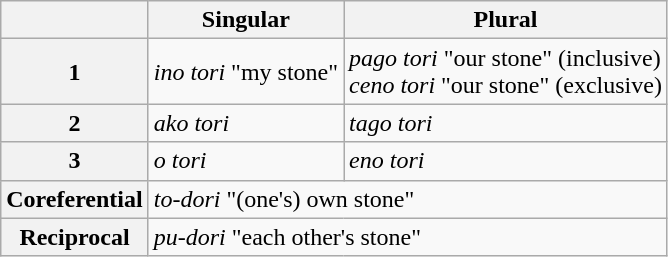<table class="wikitable">
<tr>
<th></th>
<th>Singular</th>
<th>Plural</th>
</tr>
<tr>
<th>1</th>
<td><em>ino tori</em> "my stone"</td>
<td><em>pago tori</em> "our stone" (inclusive)<br><em>ceno tori</em> "our stone" (exclusive)</td>
</tr>
<tr>
<th>2</th>
<td><em>ako tori</em></td>
<td><em>tago tori</em></td>
</tr>
<tr>
<th>3</th>
<td><em>o tori</em></td>
<td><em>eno tori</em></td>
</tr>
<tr>
<th>Coreferential</th>
<td colspan="2"><em>to-dori</em> "(one's) own stone"</td>
</tr>
<tr>
<th>Reciprocal</th>
<td colspan="2"><em>pu-dori</em> "each other's stone"</td>
</tr>
</table>
